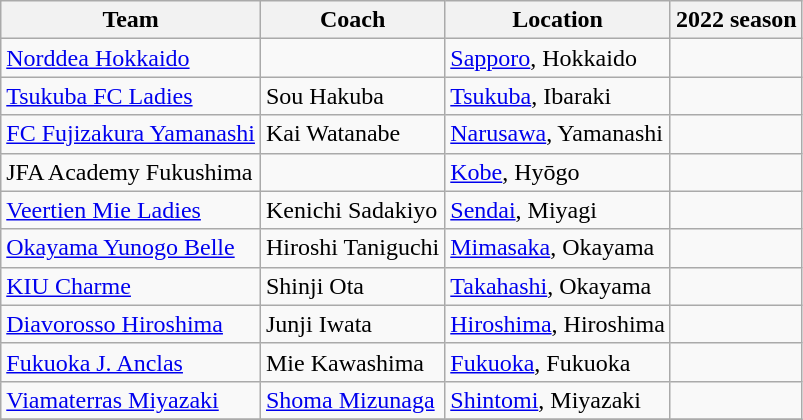<table class="wikitable sortable">
<tr>
<th>Team</th>
<th>Coach</th>
<th>Location</th>
<th>2022 season</th>
</tr>
<tr>
<td><a href='#'>Norddea Hokkaido</a></td>
<td></td>
<td><a href='#'>Sapporo</a>, Hokkaido</td>
<td></td>
</tr>
<tr>
<td><a href='#'>Tsukuba FC Ladies</a></td>
<td>Sou Hakuba</td>
<td><a href='#'>Tsukuba</a>, Ibaraki</td>
<td></td>
</tr>
<tr>
<td><a href='#'>FC Fujizakura Yamanashi</a></td>
<td>Kai Watanabe</td>
<td><a href='#'>Narusawa</a>, Yamanashi</td>
<td></td>
</tr>
<tr>
<td>JFA Academy Fukushima</td>
<td></td>
<td><a href='#'>Kobe</a>, Hyōgo</td>
<td></td>
</tr>
<tr>
<td><a href='#'>Veertien Mie Ladies</a></td>
<td>Kenichi Sadakiyo</td>
<td><a href='#'>Sendai</a>, Miyagi</td>
<td></td>
</tr>
<tr>
<td><a href='#'>Okayama Yunogo Belle</a></td>
<td>Hiroshi Taniguchi</td>
<td><a href='#'>Mimasaka</a>, Okayama</td>
<td></td>
</tr>
<tr>
<td><a href='#'>KIU Charme</a></td>
<td>Shinji Ota</td>
<td><a href='#'>Takahashi</a>, Okayama</td>
<td></td>
</tr>
<tr>
<td><a href='#'>Diavorosso Hiroshima</a></td>
<td>Junji Iwata</td>
<td><a href='#'>Hiroshima</a>, Hiroshima</td>
<td></td>
</tr>
<tr>
<td><a href='#'>Fukuoka J. Anclas</a></td>
<td>Mie Kawashima</td>
<td><a href='#'>Fukuoka</a>, Fukuoka</td>
<td></td>
</tr>
<tr>
<td><a href='#'>Viamaterras Miyazaki</a></td>
<td><a href='#'>Shoma Mizunaga</a></td>
<td><a href='#'>Shintomi</a>, Miyazaki</td>
<td></td>
</tr>
<tr>
</tr>
</table>
